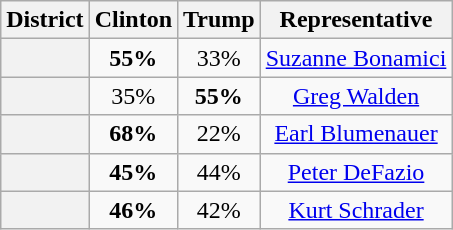<table class=wikitable>
<tr>
<th>District</th>
<th>Clinton</th>
<th>Trump</th>
<th>Representative</th>
</tr>
<tr align=center>
<th></th>
<td><strong>55%</strong></td>
<td>33%</td>
<td><a href='#'>Suzanne Bonamici</a></td>
</tr>
<tr align=center>
<th></th>
<td>35%</td>
<td><strong>55%</strong></td>
<td><a href='#'>Greg Walden</a></td>
</tr>
<tr align=center>
<th></th>
<td><strong>68%</strong></td>
<td>22%</td>
<td><a href='#'>Earl Blumenauer</a></td>
</tr>
<tr align=center>
<th></th>
<td><strong>45%</strong></td>
<td>44%</td>
<td><a href='#'>Peter DeFazio</a></td>
</tr>
<tr align=center>
<th></th>
<td><strong>46%</strong></td>
<td>42%</td>
<td><a href='#'>Kurt Schrader</a></td>
</tr>
</table>
